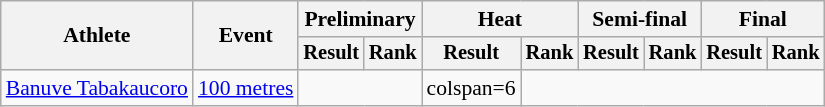<table class=wikitable style=font-size:90%>
<tr>
<th rowspan=2>Athlete</th>
<th rowspan=2>Event</th>
<th colspan=2>Preliminary</th>
<th colspan=2>Heat</th>
<th colspan=2>Semi-final</th>
<th colspan=2>Final</th>
</tr>
<tr style=font-size:95%>
<th>Result</th>
<th>Rank</th>
<th>Result</th>
<th>Rank</th>
<th>Result</th>
<th>Rank</th>
<th>Result</th>
<th>Rank</th>
</tr>
<tr align=center>
<td align=left><a href='#'>Banuve Tabakaucoro</a></td>
<td align=left><a href='#'>100 metres</a></td>
<td colspan=2></td>
<td>colspan=6 </td>
</tr>
</table>
